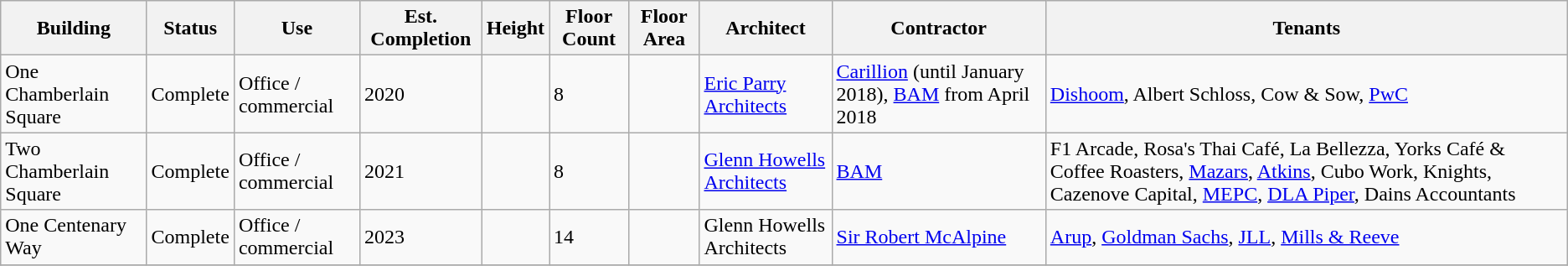<table class="wikitable">
<tr>
<th>Building</th>
<th>Status</th>
<th>Use</th>
<th>Est. Completion</th>
<th>Height</th>
<th>Floor Count</th>
<th>Floor Area</th>
<th>Architect</th>
<th>Contractor</th>
<th>Tenants</th>
</tr>
<tr>
<td>One Chamberlain Square</td>
<td>Complete</td>
<td>Office / commercial</td>
<td>2020</td>
<td></td>
<td>8</td>
<td></td>
<td><a href='#'>Eric Parry Architects</a></td>
<td><a href='#'>Carillion</a> (until January 2018), <a href='#'>BAM</a> from April 2018</td>
<td><a href='#'>Dishoom</a>, Albert Schloss, Cow & Sow, <a href='#'>PwC</a></td>
</tr>
<tr>
<td>Two Chamberlain Square</td>
<td>Complete</td>
<td>Office / commercial</td>
<td>2021</td>
<td></td>
<td>8</td>
<td></td>
<td><a href='#'>Glenn Howells Architects</a></td>
<td><a href='#'>BAM</a></td>
<td>F1 Arcade, Rosa's Thai Café, La Bellezza, Yorks Café & Coffee Roasters, <a href='#'>Mazars</a>, <a href='#'>Atkins</a>, Cubo Work, Knights, Cazenove Capital, <a href='#'>MEPC</a>, <a href='#'>DLA Piper</a>, Dains Accountants</td>
</tr>
<tr>
<td>One Centenary Way</td>
<td>Complete</td>
<td>Office / commercial</td>
<td>2023</td>
<td></td>
<td>14</td>
<td></td>
<td>Glenn Howells Architects</td>
<td><a href='#'>Sir Robert McAlpine</a></td>
<td><a href='#'>Arup</a>, <a href='#'>Goldman Sachs</a>, <a href='#'>JLL</a>, <a href='#'>Mills & Reeve</a></td>
</tr>
<tr>
</tr>
</table>
